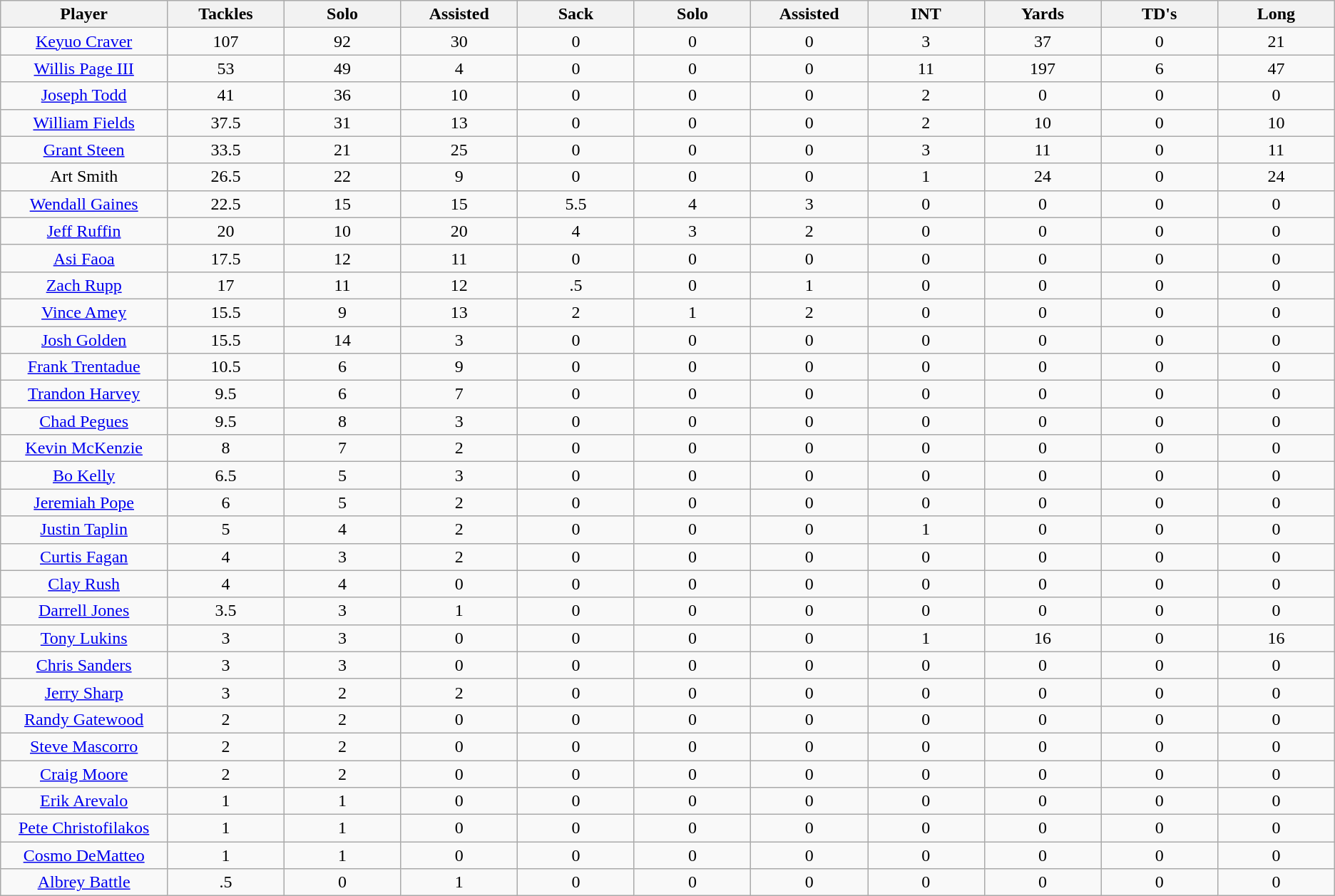<table class="wikitable sortable">
<tr>
<th bgcolor="#DDDDFF" width="10%">Player</th>
<th bgcolor="#DDDDFF" width="7%">Tackles</th>
<th bgcolor="#DDDDFF" width="7%">Solo</th>
<th bgcolor="#DDDDFF" width="7%">Assisted</th>
<th bgcolor="#DDDDFF" width="7%">Sack</th>
<th bgcolor="#DDDDFF" width="7%">Solo</th>
<th bgcolor="#DDDDFF" width="7%">Assisted</th>
<th bgcolor="#DDDDFF" width="7%">INT</th>
<th bgcolor="#DDDDFF" width="7%">Yards</th>
<th bgcolor="#DDDDFF" width="7%">TD's</th>
<th bgcolor="#DDDDFF" width="7%">Long</th>
</tr>
<tr align="center">
<td><a href='#'>Keyuo Craver</a></td>
<td>107</td>
<td>92</td>
<td>30</td>
<td>0</td>
<td>0</td>
<td>0</td>
<td>3</td>
<td>37</td>
<td>0</td>
<td>21</td>
</tr>
<tr align="center">
<td><a href='#'>Willis Page III</a></td>
<td>53</td>
<td>49</td>
<td>4</td>
<td>0</td>
<td>0</td>
<td>0</td>
<td>11</td>
<td>197</td>
<td>6</td>
<td>47</td>
</tr>
<tr align="center">
<td><a href='#'>Joseph Todd</a></td>
<td>41</td>
<td>36</td>
<td>10</td>
<td>0</td>
<td>0</td>
<td>0</td>
<td>2</td>
<td>0</td>
<td>0</td>
<td>0</td>
</tr>
<tr align="center">
<td><a href='#'>William Fields</a></td>
<td>37.5</td>
<td>31</td>
<td>13</td>
<td>0</td>
<td>0</td>
<td>0</td>
<td>2</td>
<td>10</td>
<td>0</td>
<td>10</td>
</tr>
<tr align="center">
<td><a href='#'>Grant Steen</a></td>
<td>33.5</td>
<td>21</td>
<td>25</td>
<td>0</td>
<td>0</td>
<td>0</td>
<td>3</td>
<td>11</td>
<td>0</td>
<td>11</td>
</tr>
<tr align="center">
<td>Art Smith</td>
<td>26.5</td>
<td>22</td>
<td>9</td>
<td>0</td>
<td>0</td>
<td>0</td>
<td>1</td>
<td>24</td>
<td>0</td>
<td>24</td>
</tr>
<tr align="center">
<td><a href='#'>Wendall Gaines</a></td>
<td>22.5</td>
<td>15</td>
<td>15</td>
<td>5.5</td>
<td>4</td>
<td>3</td>
<td>0</td>
<td>0</td>
<td>0</td>
<td>0</td>
</tr>
<tr align="center">
<td><a href='#'>Jeff Ruffin</a></td>
<td>20</td>
<td>10</td>
<td>20</td>
<td>4</td>
<td>3</td>
<td>2</td>
<td>0</td>
<td>0</td>
<td>0</td>
<td>0</td>
</tr>
<tr align="center">
<td><a href='#'>Asi Faoa</a></td>
<td>17.5</td>
<td>12</td>
<td>11</td>
<td>0</td>
<td>0</td>
<td>0</td>
<td>0</td>
<td>0</td>
<td>0</td>
<td>0</td>
</tr>
<tr align="center">
<td><a href='#'>Zach Rupp</a></td>
<td>17</td>
<td>11</td>
<td>12</td>
<td>.5</td>
<td>0</td>
<td>1</td>
<td>0</td>
<td>0</td>
<td>0</td>
<td>0</td>
</tr>
<tr align="center">
<td><a href='#'>Vince Amey</a></td>
<td>15.5</td>
<td>9</td>
<td>13</td>
<td>2</td>
<td>1</td>
<td>2</td>
<td>0</td>
<td>0</td>
<td>0</td>
<td>0</td>
</tr>
<tr align="center">
<td><a href='#'>Josh Golden</a></td>
<td>15.5</td>
<td>14</td>
<td>3</td>
<td>0</td>
<td>0</td>
<td>0</td>
<td>0</td>
<td>0</td>
<td>0</td>
<td>0</td>
</tr>
<tr align="center">
<td><a href='#'>Frank Trentadue</a></td>
<td>10.5</td>
<td>6</td>
<td>9</td>
<td>0</td>
<td>0</td>
<td>0</td>
<td>0</td>
<td>0</td>
<td>0</td>
<td>0</td>
</tr>
<tr align="center">
<td><a href='#'>Trandon Harvey</a></td>
<td>9.5</td>
<td>6</td>
<td>7</td>
<td>0</td>
<td>0</td>
<td>0</td>
<td>0</td>
<td>0</td>
<td>0</td>
<td>0</td>
</tr>
<tr align="center">
<td><a href='#'>Chad Pegues</a></td>
<td>9.5</td>
<td>8</td>
<td>3</td>
<td>0</td>
<td>0</td>
<td>0</td>
<td>0</td>
<td>0</td>
<td>0</td>
<td>0</td>
</tr>
<tr align="center">
<td><a href='#'>Kevin McKenzie</a></td>
<td>8</td>
<td>7</td>
<td>2</td>
<td>0</td>
<td>0</td>
<td>0</td>
<td>0</td>
<td>0</td>
<td>0</td>
<td>0</td>
</tr>
<tr align="center">
<td><a href='#'>Bo Kelly</a></td>
<td>6.5</td>
<td>5</td>
<td>3</td>
<td>0</td>
<td>0</td>
<td>0</td>
<td>0</td>
<td>0</td>
<td>0</td>
<td>0</td>
</tr>
<tr align="center">
<td><a href='#'>Jeremiah Pope</a></td>
<td>6</td>
<td>5</td>
<td>2</td>
<td>0</td>
<td>0</td>
<td>0</td>
<td>0</td>
<td>0</td>
<td>0</td>
<td>0</td>
</tr>
<tr align="center">
<td><a href='#'>Justin Taplin</a></td>
<td>5</td>
<td>4</td>
<td>2</td>
<td>0</td>
<td>0</td>
<td>0</td>
<td>1</td>
<td>0</td>
<td>0</td>
<td>0</td>
</tr>
<tr align="center">
<td><a href='#'>Curtis Fagan</a></td>
<td>4</td>
<td>3</td>
<td>2</td>
<td>0</td>
<td>0</td>
<td>0</td>
<td>0</td>
<td>0</td>
<td>0</td>
<td>0</td>
</tr>
<tr align="center">
<td><a href='#'>Clay Rush</a></td>
<td>4</td>
<td>4</td>
<td>0</td>
<td>0</td>
<td>0</td>
<td>0</td>
<td>0</td>
<td>0</td>
<td>0</td>
<td>0</td>
</tr>
<tr align="center">
<td><a href='#'>Darrell Jones</a></td>
<td>3.5</td>
<td>3</td>
<td>1</td>
<td>0</td>
<td>0</td>
<td>0</td>
<td>0</td>
<td>0</td>
<td>0</td>
<td>0</td>
</tr>
<tr align="center">
<td><a href='#'>Tony Lukins</a></td>
<td>3</td>
<td>3</td>
<td>0</td>
<td>0</td>
<td>0</td>
<td>0</td>
<td>1</td>
<td>16</td>
<td>0</td>
<td>16</td>
</tr>
<tr align="center">
<td><a href='#'>Chris Sanders</a></td>
<td>3</td>
<td>3</td>
<td>0</td>
<td>0</td>
<td>0</td>
<td>0</td>
<td>0</td>
<td>0</td>
<td>0</td>
<td>0</td>
</tr>
<tr align="center">
<td><a href='#'>Jerry Sharp</a></td>
<td>3</td>
<td>2</td>
<td>2</td>
<td>0</td>
<td>0</td>
<td>0</td>
<td>0</td>
<td>0</td>
<td>0</td>
<td>0</td>
</tr>
<tr align="center">
<td><a href='#'>Randy Gatewood</a></td>
<td>2</td>
<td>2</td>
<td>0</td>
<td>0</td>
<td>0</td>
<td>0</td>
<td>0</td>
<td>0</td>
<td>0</td>
<td>0</td>
</tr>
<tr align="center">
<td><a href='#'>Steve Mascorro</a></td>
<td>2</td>
<td>2</td>
<td>0</td>
<td>0</td>
<td>0</td>
<td>0</td>
<td>0</td>
<td>0</td>
<td>0</td>
<td>0</td>
</tr>
<tr align="center">
<td><a href='#'>Craig Moore</a></td>
<td>2</td>
<td>2</td>
<td>0</td>
<td>0</td>
<td>0</td>
<td>0</td>
<td>0</td>
<td>0</td>
<td>0</td>
<td>0</td>
</tr>
<tr align="center">
<td><a href='#'>Erik Arevalo</a></td>
<td>1</td>
<td>1</td>
<td>0</td>
<td>0</td>
<td>0</td>
<td>0</td>
<td>0</td>
<td>0</td>
<td>0</td>
<td>0</td>
</tr>
<tr align="center">
<td><a href='#'>Pete Christofilakos</a></td>
<td>1</td>
<td>1</td>
<td>0</td>
<td>0</td>
<td>0</td>
<td>0</td>
<td>0</td>
<td>0</td>
<td>0</td>
<td>0</td>
</tr>
<tr align="center">
<td><a href='#'>Cosmo DeMatteo</a></td>
<td>1</td>
<td>1</td>
<td>0</td>
<td>0</td>
<td>0</td>
<td>0</td>
<td>0</td>
<td>0</td>
<td>0</td>
<td>0</td>
</tr>
<tr align="center">
<td><a href='#'>Albrey Battle</a></td>
<td>.5</td>
<td>0</td>
<td>1</td>
<td>0</td>
<td>0</td>
<td>0</td>
<td>0</td>
<td>0</td>
<td>0</td>
<td>0</td>
</tr>
</table>
